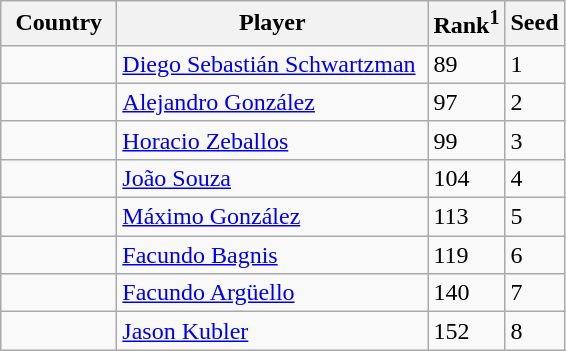<table class="sortable wikitable">
<tr>
<th width="70">Country</th>
<th width="200">Player</th>
<th>Rank<sup>1</sup></th>
<th>Seed</th>
</tr>
<tr>
<td></td>
<td><a href='#'>Diego Sebastián Schwartzman</a></td>
<td>89</td>
<td>1</td>
</tr>
<tr>
<td></td>
<td><a href='#'>Alejandro González</a></td>
<td>97</td>
<td>2</td>
</tr>
<tr>
<td></td>
<td><a href='#'>Horacio Zeballos</a></td>
<td>99</td>
<td>3</td>
</tr>
<tr>
<td></td>
<td><a href='#'>João Souza</a></td>
<td>104</td>
<td>4</td>
</tr>
<tr>
<td></td>
<td><a href='#'>Máximo González</a></td>
<td>113</td>
<td>5</td>
</tr>
<tr>
<td></td>
<td><a href='#'>Facundo Bagnis</a></td>
<td>119</td>
<td>6</td>
</tr>
<tr>
<td></td>
<td><a href='#'>Facundo Argüello</a></td>
<td>140</td>
<td>7</td>
</tr>
<tr>
<td></td>
<td><a href='#'>Jason Kubler</a></td>
<td>152</td>
<td>8</td>
</tr>
</table>
